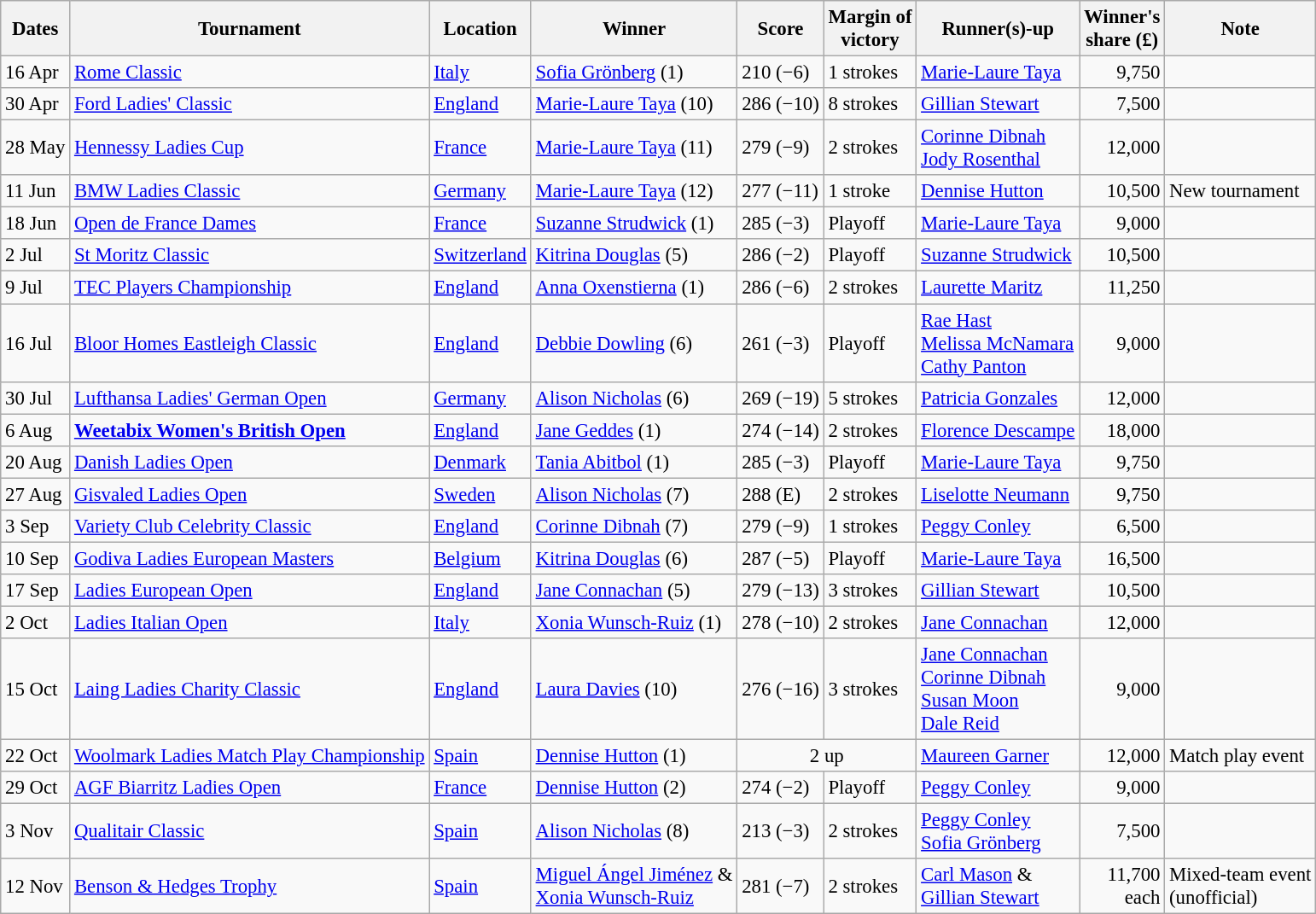<table class="wikitable" style="font-size:95%">
<tr>
<th>Dates</th>
<th>Tournament</th>
<th>Location</th>
<th>Winner</th>
<th>Score</th>
<th>Margin of<br>victory</th>
<th>Runner(s)-up</th>
<th>Winner's<br>share (£)</th>
<th>Note</th>
</tr>
<tr>
<td>16 Apr</td>
<td><a href='#'>Rome Classic</a></td>
<td><a href='#'>Italy</a></td>
<td> <a href='#'>Sofia Grönberg</a> (1)</td>
<td>210 (−6)</td>
<td>1 strokes</td>
<td> <a href='#'>Marie-Laure Taya</a></td>
<td align=right>9,750</td>
<td></td>
</tr>
<tr>
<td>30 Apr</td>
<td><a href='#'>Ford Ladies' Classic</a></td>
<td><a href='#'>England</a></td>
<td> <a href='#'>Marie-Laure Taya</a> (10)</td>
<td>286 (−10)</td>
<td>8 strokes</td>
<td> <a href='#'>Gillian Stewart</a></td>
<td align=right>7,500</td>
<td></td>
</tr>
<tr>
<td>28 May</td>
<td><a href='#'>Hennessy Ladies Cup</a></td>
<td><a href='#'>France</a></td>
<td> <a href='#'>Marie-Laure Taya</a> (11)</td>
<td>279 (−9)</td>
<td>2 strokes</td>
<td> <a href='#'>Corinne Dibnah</a><br> <a href='#'>Jody Rosenthal</a></td>
<td align=right>12,000</td>
<td></td>
</tr>
<tr>
<td>11 Jun</td>
<td><a href='#'>BMW Ladies Classic</a></td>
<td><a href='#'>Germany</a></td>
<td> <a href='#'>Marie-Laure Taya</a> (12)</td>
<td>277 (−11)</td>
<td>1 stroke</td>
<td> <a href='#'>Dennise Hutton</a></td>
<td align=right>10,500</td>
<td>New tournament</td>
</tr>
<tr>
<td>18 Jun</td>
<td><a href='#'>Open de France Dames</a></td>
<td><a href='#'>France</a></td>
<td> <a href='#'>Suzanne Strudwick</a> (1)</td>
<td>285 (−3)</td>
<td>Playoff</td>
<td> <a href='#'>Marie-Laure Taya</a></td>
<td align=right>9,000</td>
<td></td>
</tr>
<tr>
<td>2 Jul</td>
<td><a href='#'>St Moritz Classic</a></td>
<td><a href='#'>Switzerland</a></td>
<td> <a href='#'>Kitrina Douglas</a> (5)</td>
<td>286 (−2)</td>
<td>Playoff</td>
<td> <a href='#'>Suzanne Strudwick</a></td>
<td align=right>10,500</td>
<td></td>
</tr>
<tr>
<td>9 Jul</td>
<td><a href='#'>TEC Players Championship</a></td>
<td><a href='#'>England </a></td>
<td> <a href='#'>Anna Oxenstierna</a> (1)</td>
<td>286 (−6)</td>
<td>2 strokes</td>
<td> <a href='#'>Laurette Maritz</a></td>
<td align=right>11,250</td>
<td></td>
</tr>
<tr>
<td>16 Jul</td>
<td><a href='#'>Bloor Homes Eastleigh Classic</a></td>
<td><a href='#'>England</a></td>
<td> <a href='#'>Debbie Dowling</a> (6)</td>
<td>261 (−3)</td>
<td>Playoff</td>
<td> <a href='#'>Rae Hast</a><br> <a href='#'>Melissa McNamara</a><br> <a href='#'>Cathy Panton</a></td>
<td align=right>9,000</td>
<td></td>
</tr>
<tr>
<td>30 Jul</td>
<td><a href='#'>Lufthansa Ladies' German Open</a></td>
<td><a href='#'>Germany</a></td>
<td> <a href='#'>Alison Nicholas</a> (6)</td>
<td>269 (−19)</td>
<td>5 strokes</td>
<td> <a href='#'>Patricia Gonzales</a></td>
<td align=right>12,000</td>
<td></td>
</tr>
<tr>
<td>6 Aug</td>
<td><strong><a href='#'>Weetabix Women's British Open</a></strong></td>
<td><a href='#'>England</a></td>
<td> <a href='#'>Jane Geddes</a> (1)</td>
<td>274 (−14)</td>
<td>2 strokes</td>
<td> <a href='#'>Florence Descampe</a></td>
<td align=right>18,000</td>
<td></td>
</tr>
<tr>
<td>20 Aug</td>
<td><a href='#'>Danish Ladies Open</a></td>
<td><a href='#'>Denmark</a></td>
<td> <a href='#'>Tania Abitbol</a> (1)</td>
<td>285 (−3)</td>
<td>Playoff</td>
<td> <a href='#'>Marie-Laure Taya</a></td>
<td align=right>9,750</td>
<td></td>
</tr>
<tr>
<td>27 Aug</td>
<td><a href='#'>Gisvaled Ladies Open</a></td>
<td><a href='#'>Sweden</a></td>
<td> <a href='#'>Alison Nicholas</a> (7)</td>
<td>288 (E)</td>
<td>2 strokes</td>
<td> <a href='#'>Liselotte Neumann</a></td>
<td align=right>9,750</td>
<td></td>
</tr>
<tr>
<td>3 Sep</td>
<td><a href='#'>Variety Club Celebrity Classic</a></td>
<td><a href='#'>England</a></td>
<td> <a href='#'>Corinne Dibnah</a> (7)</td>
<td>279 (−9)</td>
<td>1 strokes</td>
<td> <a href='#'>Peggy Conley</a></td>
<td align=right>6,500</td>
<td></td>
</tr>
<tr>
<td>10 Sep</td>
<td><a href='#'>Godiva Ladies European Masters</a></td>
<td><a href='#'>Belgium</a></td>
<td> <a href='#'>Kitrina Douglas</a> (6)</td>
<td>287 (−5)</td>
<td>Playoff</td>
<td> <a href='#'>Marie-Laure Taya</a></td>
<td align=right>16,500</td>
<td></td>
</tr>
<tr>
<td>17 Sep</td>
<td><a href='#'>Ladies European Open</a></td>
<td><a href='#'>England</a></td>
<td> <a href='#'>Jane Connachan</a> (5)</td>
<td>279 (−13)</td>
<td>3 strokes</td>
<td> <a href='#'>Gillian Stewart</a></td>
<td align=right>10,500</td>
<td></td>
</tr>
<tr>
<td>2 Oct</td>
<td><a href='#'>Ladies Italian Open</a></td>
<td><a href='#'>Italy</a></td>
<td> <a href='#'>Xonia Wunsch-Ruiz</a> (1)</td>
<td>278 (−10)</td>
<td>2 strokes</td>
<td> <a href='#'>Jane Connachan</a></td>
<td align=right>12,000</td>
<td></td>
</tr>
<tr>
<td>15 Oct</td>
<td><a href='#'>Laing Ladies Charity Classic</a></td>
<td><a href='#'>England</a></td>
<td> <a href='#'>Laura Davies</a> (10)</td>
<td>276 (−16)</td>
<td>3 strokes</td>
<td> <a href='#'>Jane Connachan</a><br> <a href='#'>Corinne Dibnah</a><br> <a href='#'>Susan Moon</a><br> <a href='#'>Dale Reid</a></td>
<td align=right>9,000</td>
<td></td>
</tr>
<tr>
<td>22 Oct</td>
<td><a href='#'>Woolmark Ladies Match Play Championship</a></td>
<td><a href='#'>Spain</a></td>
<td> <a href='#'>Dennise Hutton</a> (1)</td>
<td colspan=2 align=center>2 up</td>
<td> <a href='#'>Maureen Garner</a></td>
<td align=right>12,000</td>
<td>Match play event</td>
</tr>
<tr>
<td>29 Oct</td>
<td><a href='#'>AGF Biarritz Ladies Open</a></td>
<td><a href='#'>France</a></td>
<td> <a href='#'>Dennise Hutton</a> (2)</td>
<td>274 (−2)</td>
<td>Playoff</td>
<td> <a href='#'>Peggy Conley</a></td>
<td align=right>9,000</td>
<td></td>
</tr>
<tr>
<td>3 Nov</td>
<td><a href='#'>Qualitair Classic</a></td>
<td><a href='#'>Spain</a></td>
<td> <a href='#'>Alison Nicholas</a> (8)</td>
<td>213 (−3)</td>
<td>2 strokes</td>
<td> <a href='#'>Peggy Conley</a><br> <a href='#'>Sofia Grönberg</a></td>
<td align=right>7,500</td>
<td></td>
</tr>
<tr>
<td>12 Nov</td>
<td><a href='#'>Benson & Hedges Trophy</a></td>
<td><a href='#'>Spain</a></td>
<td> <a href='#'>Miguel Ángel Jiménez</a> &<br> <a href='#'>Xonia Wunsch-Ruiz</a></td>
<td>281 (−7)</td>
<td>2 strokes</td>
<td> <a href='#'>Carl Mason</a> &<br> <a href='#'>Gillian Stewart</a></td>
<td align=right>11,700<br>each</td>
<td>Mixed-team event<br>(unofficial)</td>
</tr>
</table>
